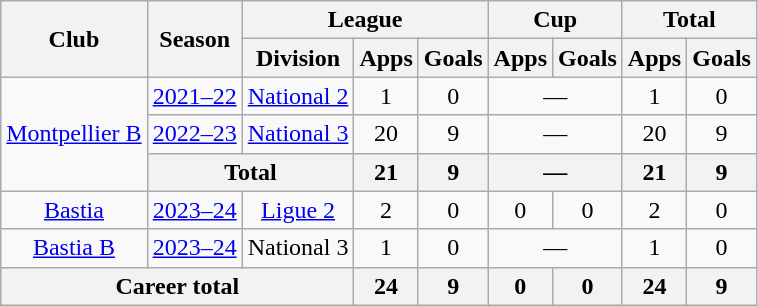<table class="wikitable" style="text-align:center">
<tr>
<th rowspan="2">Club</th>
<th rowspan="2">Season</th>
<th colspan="3">League</th>
<th colspan="2">Cup</th>
<th colspan="2">Total</th>
</tr>
<tr>
<th>Division</th>
<th>Apps</th>
<th>Goals</th>
<th>Apps</th>
<th>Goals</th>
<th>Apps</th>
<th>Goals</th>
</tr>
<tr>
<td rowspan="3"><a href='#'>Montpellier B</a></td>
<td><a href='#'>2021–22</a></td>
<td><a href='#'>National 2</a></td>
<td>1</td>
<td>0</td>
<td colspan="2">—</td>
<td>1</td>
<td>0</td>
</tr>
<tr>
<td><a href='#'>2022–23</a></td>
<td><a href='#'>National 3</a></td>
<td>20</td>
<td>9</td>
<td colspan="2">—</td>
<td>20</td>
<td>9</td>
</tr>
<tr>
<th colspan="2">Total</th>
<th>21</th>
<th>9</th>
<th colspan="2">—</th>
<th>21</th>
<th>9</th>
</tr>
<tr>
<td><a href='#'>Bastia</a></td>
<td><a href='#'>2023–24</a></td>
<td><a href='#'>Ligue 2</a></td>
<td>2</td>
<td>0</td>
<td>0</td>
<td>0</td>
<td>2</td>
<td>0</td>
</tr>
<tr>
<td><a href='#'>Bastia B</a></td>
<td><a href='#'>2023–24</a></td>
<td>National 3</td>
<td>1</td>
<td>0</td>
<td colspan="2">—</td>
<td>1</td>
<td>0</td>
</tr>
<tr>
<th colspan="3">Career total</th>
<th>24</th>
<th>9</th>
<th>0</th>
<th>0</th>
<th>24</th>
<th>9</th>
</tr>
</table>
